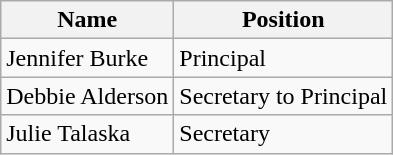<table class="wikitable">
<tr>
<th>Name</th>
<th>Position</th>
</tr>
<tr>
<td>Jennifer Burke</td>
<td>Principal</td>
</tr>
<tr>
<td>Debbie Alderson</td>
<td>Secretary to Principal</td>
</tr>
<tr>
<td>Julie Talaska</td>
<td>Secretary</td>
</tr>
</table>
